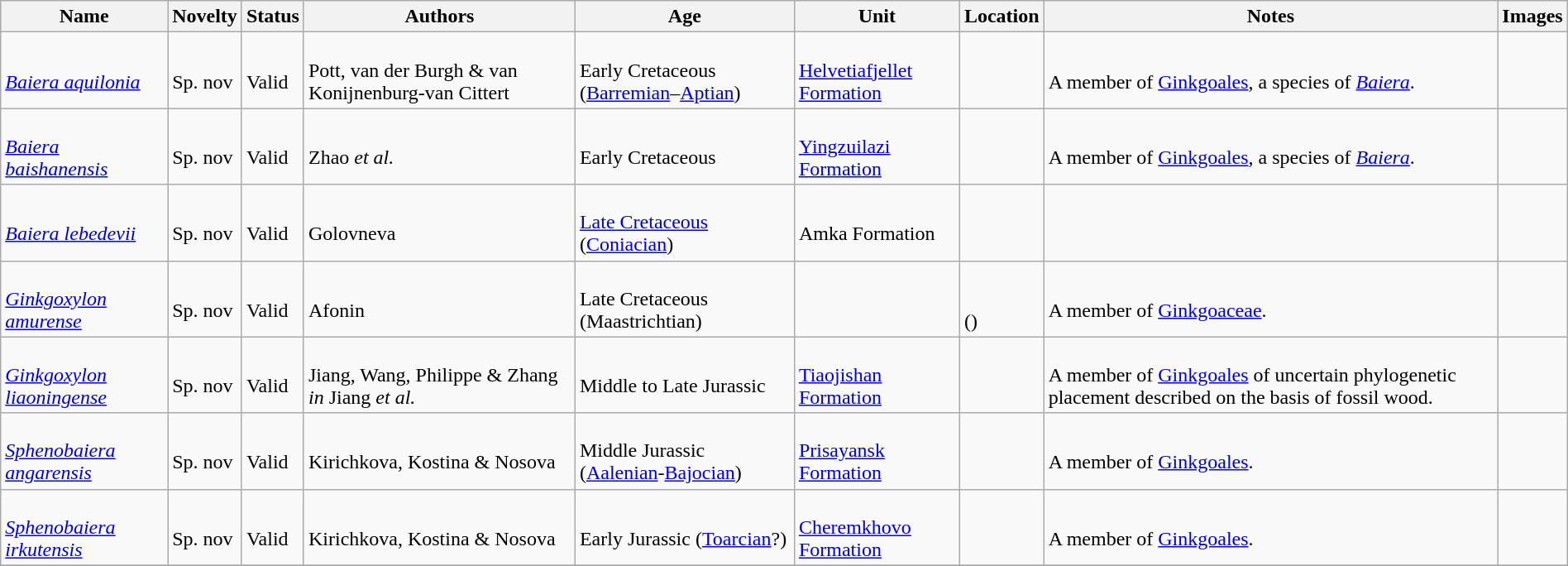<table class="wikitable sortable" align="center" width="100%">
<tr>
<th>Name</th>
<th>Novelty</th>
<th>Status</th>
<th>Authors</th>
<th>Age</th>
<th>Unit</th>
<th>Location</th>
<th>Notes</th>
<th>Images</th>
</tr>
<tr>
<td><br><em><a href='#'>Baiera aquilonia</a></em></td>
<td><br>Sp. nov</td>
<td><br>Valid</td>
<td><br>Pott, van der Burgh & van Konijnenburg-van Cittert</td>
<td><br>Early Cretaceous (<a href='#'>Barremian</a>–<a href='#'>Aptian</a>)</td>
<td><br><a href='#'>Helvetiafjellet Formation</a></td>
<td><br></td>
<td><br>A member of <a href='#'>Ginkgoales</a>, a species of <em><a href='#'>Baiera</a></em>.</td>
<td></td>
</tr>
<tr>
<td><br><em><a href='#'>Baiera baishanensis</a></em></td>
<td><br>Sp. nov</td>
<td><br>Valid</td>
<td><br>Zhao <em>et al.</em></td>
<td><br>Early Cretaceous</td>
<td><br><a href='#'>Yingzuilazi Formation</a></td>
<td><br></td>
<td><br>A member of <a href='#'>Ginkgoales</a>, a species of <em><a href='#'>Baiera</a></em>.</td>
<td></td>
</tr>
<tr>
<td><br><em><a href='#'>Baiera lebedevii</a></em></td>
<td><br>Sp. nov</td>
<td><br>Valid</td>
<td><br>Golovneva</td>
<td><br><a href='#'>Late Cretaceous</a> (<a href='#'>Coniacian</a>)</td>
<td><br>Amka Formation</td>
<td><br></td>
<td></td>
<td></td>
</tr>
<tr>
<td><br><em><a href='#'>Ginkgoxylon amurense</a></em></td>
<td><br>Sp. nov</td>
<td><br>Valid</td>
<td><br>Afonin</td>
<td><br>Late Cretaceous (Maastrichtian)</td>
<td></td>
<td><br><br>()</td>
<td><br>A member of <a href='#'>Ginkgoaceae</a>.</td>
<td></td>
</tr>
<tr>
<td><br><em><a href='#'>Ginkgoxylon liaoningense</a></em></td>
<td><br>Sp. nov</td>
<td><br>Valid</td>
<td><br>Jiang, Wang, Philippe & Zhang <em>in</em> Jiang <em>et al.</em></td>
<td><br>Middle to Late Jurassic</td>
<td><br><a href='#'>Tiaojishan Formation</a></td>
<td><br></td>
<td><br>A member of <a href='#'>Ginkgoales</a> of uncertain phylogenetic placement described on the basis of fossil wood.</td>
<td></td>
</tr>
<tr>
<td><br><em><a href='#'>Sphenobaiеra angarensis</a></em></td>
<td><br>Sp. nov</td>
<td><br>Valid</td>
<td><br>Kirichkova, Kostina & Nosova</td>
<td><br>Middle Jurassic (<a href='#'>Aalenian</a>-<a href='#'>Bajocian</a>)</td>
<td><br><a href='#'>Prisayansk Formation</a></td>
<td><br></td>
<td><br>A member of <a href='#'>Ginkgoales</a>.</td>
<td></td>
</tr>
<tr>
<td><br><em><a href='#'>Sphenobaiеra irkutensis</a></em></td>
<td><br>Sp. nov</td>
<td><br>Valid</td>
<td><br>Kirichkova, Kostina & Nosova</td>
<td><br>Early Jurassic (<a href='#'>Toarcian</a>?)</td>
<td><br><a href='#'>Cheremkhovo Formation</a></td>
<td><br></td>
<td><br>A member of <a href='#'>Ginkgoales</a>.</td>
<td></td>
</tr>
<tr>
</tr>
</table>
